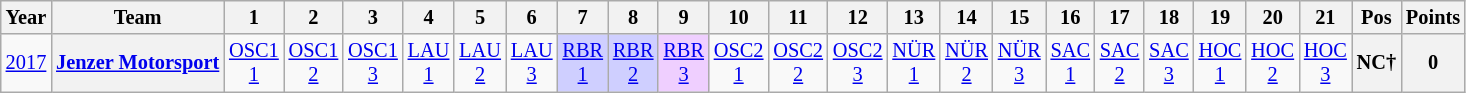<table class="wikitable" style="text-align:center; font-size:85%">
<tr>
<th>Year</th>
<th>Team</th>
<th>1</th>
<th>2</th>
<th>3</th>
<th>4</th>
<th>5</th>
<th>6</th>
<th>7</th>
<th>8</th>
<th>9</th>
<th>10</th>
<th>11</th>
<th>12</th>
<th>13</th>
<th>14</th>
<th>15</th>
<th>16</th>
<th>17</th>
<th>18</th>
<th>19</th>
<th>20</th>
<th>21</th>
<th>Pos</th>
<th>Points</th>
</tr>
<tr>
<td><a href='#'>2017</a></td>
<th nowrap><a href='#'>Jenzer Motorsport</a></th>
<td><a href='#'>OSC1<br>1</a></td>
<td><a href='#'>OSC1<br>2</a></td>
<td><a href='#'>OSC1<br>3</a></td>
<td><a href='#'>LAU<br>1</a></td>
<td><a href='#'>LAU<br>2</a></td>
<td><a href='#'>LAU<br>3</a></td>
<td style="background:#CFCFFF;"><a href='#'>RBR<br>1</a><br></td>
<td style="background:#CFCFFF;"><a href='#'>RBR<br>2</a><br></td>
<td style="background:#EFCFFF;"><a href='#'>RBR<br>3</a><br></td>
<td><a href='#'>OSC2<br>1</a></td>
<td><a href='#'>OSC2<br>2</a></td>
<td><a href='#'>OSC2<br>3</a></td>
<td><a href='#'>NÜR<br>1</a></td>
<td><a href='#'>NÜR<br>2</a></td>
<td><a href='#'>NÜR<br>3</a></td>
<td><a href='#'>SAC<br>1</a></td>
<td><a href='#'>SAC<br>2</a></td>
<td><a href='#'>SAC<br>3</a></td>
<td><a href='#'>HOC<br>1</a></td>
<td><a href='#'>HOC<br>2</a></td>
<td><a href='#'>HOC<br>3</a></td>
<th>NC†</th>
<th>0</th>
</tr>
</table>
